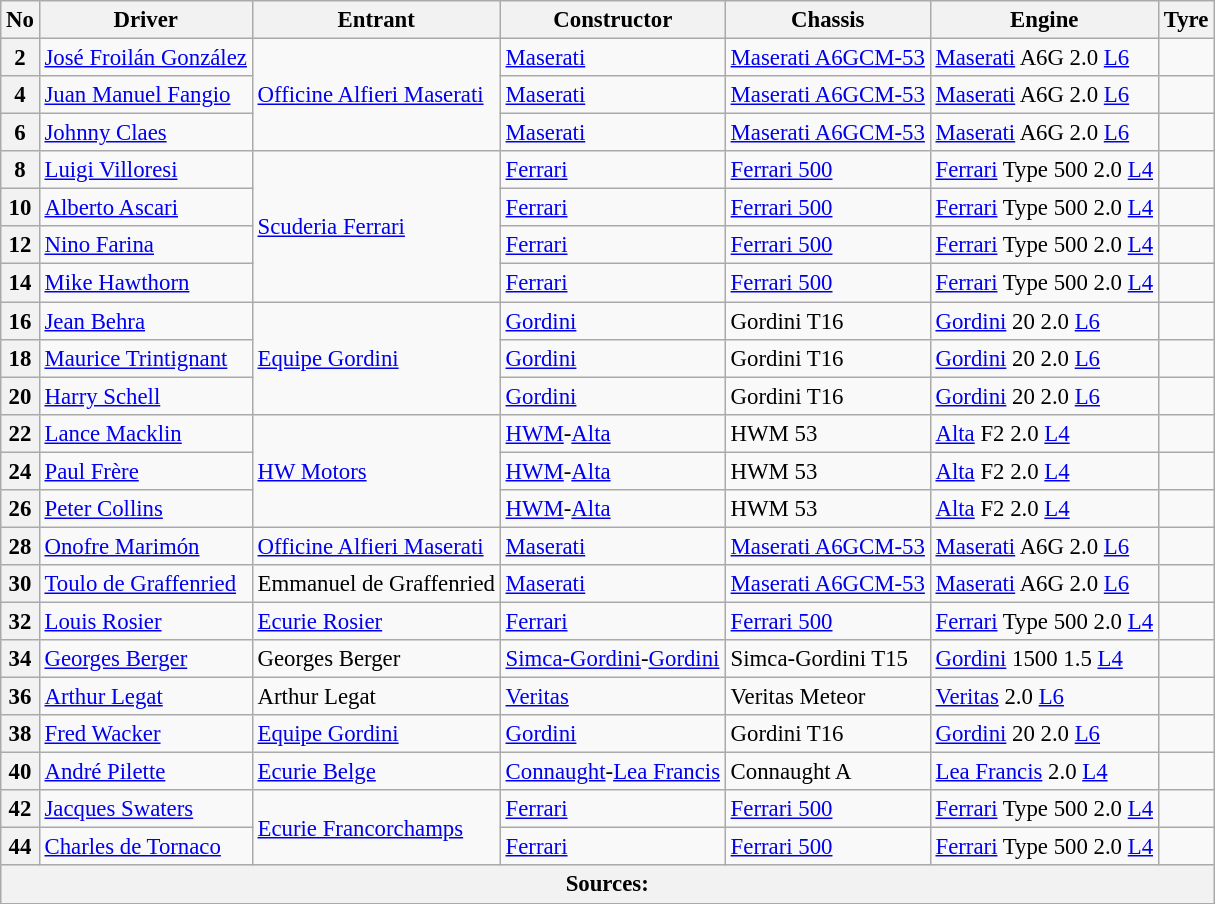<table class="wikitable sortable" style="font-size: 95%;">
<tr>
<th>No</th>
<th>Driver</th>
<th>Entrant</th>
<th>Constructor</th>
<th>Chassis</th>
<th>Engine</th>
<th>Tyre</th>
</tr>
<tr>
<th>2</th>
<td> <a href='#'>José Froilán González</a></td>
<td rowspan=3><a href='#'>Officine Alfieri Maserati</a></td>
<td><a href='#'>Maserati</a></td>
<td><a href='#'>Maserati A6GCM-53</a></td>
<td><a href='#'>Maserati</a> A6G 2.0 <a href='#'>L6</a></td>
<td align="center"></td>
</tr>
<tr>
<th>4</th>
<td> <a href='#'>Juan Manuel Fangio</a></td>
<td><a href='#'>Maserati</a></td>
<td><a href='#'>Maserati A6GCM-53</a></td>
<td><a href='#'>Maserati</a> A6G 2.0 <a href='#'>L6</a></td>
<td align="center"></td>
</tr>
<tr>
<th>6</th>
<td> <a href='#'>Johnny Claes</a></td>
<td><a href='#'>Maserati</a></td>
<td><a href='#'>Maserati A6GCM-53</a></td>
<td><a href='#'>Maserati</a> A6G 2.0 <a href='#'>L6</a></td>
<td align="center"></td>
</tr>
<tr>
<th>8</th>
<td> <a href='#'>Luigi Villoresi</a></td>
<td rowspan=4><a href='#'>Scuderia Ferrari</a></td>
<td><a href='#'>Ferrari</a></td>
<td><a href='#'>Ferrari 500</a></td>
<td><a href='#'>Ferrari</a> Type 500 2.0 <a href='#'>L4</a></td>
<td align="center"></td>
</tr>
<tr>
<th>10</th>
<td> <a href='#'>Alberto Ascari</a></td>
<td><a href='#'>Ferrari</a></td>
<td><a href='#'>Ferrari 500</a></td>
<td><a href='#'>Ferrari</a> Type 500 2.0 <a href='#'>L4</a></td>
<td align="center"></td>
</tr>
<tr>
<th>12</th>
<td> <a href='#'>Nino Farina</a></td>
<td><a href='#'>Ferrari</a></td>
<td><a href='#'>Ferrari 500</a></td>
<td><a href='#'>Ferrari</a> Type 500 2.0 <a href='#'>L4</a></td>
<td align="center"></td>
</tr>
<tr>
<th>14</th>
<td> <a href='#'>Mike Hawthorn</a></td>
<td><a href='#'>Ferrari</a></td>
<td><a href='#'>Ferrari 500</a></td>
<td><a href='#'>Ferrari</a> Type 500 2.0 <a href='#'>L4</a></td>
<td align="center"></td>
</tr>
<tr>
<th>16</th>
<td> <a href='#'>Jean Behra</a></td>
<td rowspan=3><a href='#'>Equipe Gordini</a></td>
<td><a href='#'>Gordini</a></td>
<td>Gordini T16</td>
<td><a href='#'>Gordini</a> 20 2.0 <a href='#'>L6</a></td>
<td align="center"></td>
</tr>
<tr>
<th>18</th>
<td> <a href='#'>Maurice Trintignant</a></td>
<td><a href='#'>Gordini</a></td>
<td>Gordini T16</td>
<td><a href='#'>Gordini</a> 20 2.0 <a href='#'>L6</a></td>
<td align="center"></td>
</tr>
<tr>
<th>20</th>
<td> <a href='#'>Harry Schell</a></td>
<td><a href='#'>Gordini</a></td>
<td>Gordini T16</td>
<td><a href='#'>Gordini</a> 20 2.0 <a href='#'>L6</a></td>
<td align="center"></td>
</tr>
<tr>
<th>22</th>
<td> <a href='#'>Lance Macklin</a></td>
<td rowspan=3><a href='#'>HW Motors</a></td>
<td><a href='#'>HWM</a>-<a href='#'>Alta</a></td>
<td>HWM 53</td>
<td><a href='#'>Alta</a> F2 2.0 <a href='#'>L4</a></td>
<td align="center"></td>
</tr>
<tr>
<th>24</th>
<td> <a href='#'>Paul Frère</a></td>
<td><a href='#'>HWM</a>-<a href='#'>Alta</a></td>
<td>HWM 53</td>
<td><a href='#'>Alta</a> F2 2.0 <a href='#'>L4</a></td>
<td align="center"></td>
</tr>
<tr>
<th>26</th>
<td> <a href='#'>Peter Collins</a></td>
<td><a href='#'>HWM</a>-<a href='#'>Alta</a></td>
<td>HWM 53</td>
<td><a href='#'>Alta</a> F2 2.0 <a href='#'>L4</a></td>
<td align="center"></td>
</tr>
<tr>
<th>28</th>
<td> <a href='#'>Onofre Marimón</a></td>
<td><a href='#'>Officine Alfieri Maserati</a></td>
<td><a href='#'>Maserati</a></td>
<td><a href='#'>Maserati A6GCM-53</a></td>
<td><a href='#'>Maserati</a> A6G 2.0 <a href='#'>L6</a></td>
<td align="center"></td>
</tr>
<tr>
<th>30</th>
<td> <a href='#'>Toulo de Graffenried</a></td>
<td>Emmanuel de Graffenried</td>
<td><a href='#'>Maserati</a></td>
<td><a href='#'>Maserati A6GCM-53</a></td>
<td><a href='#'>Maserati</a> A6G 2.0 <a href='#'>L6</a></td>
<td align="center"></td>
</tr>
<tr>
<th>32</th>
<td> <a href='#'>Louis Rosier</a></td>
<td><a href='#'>Ecurie Rosier</a></td>
<td><a href='#'>Ferrari</a></td>
<td><a href='#'>Ferrari 500</a></td>
<td><a href='#'>Ferrari</a> Type 500 2.0 <a href='#'>L4</a></td>
<td align="center"></td>
</tr>
<tr>
<th>34</th>
<td> <a href='#'>Georges Berger</a></td>
<td>Georges Berger</td>
<td><a href='#'>Simca-Gordini</a>-<a href='#'>Gordini</a></td>
<td>Simca-Gordini T15</td>
<td><a href='#'>Gordini</a> 1500 1.5 <a href='#'>L4</a></td>
<td align="center"></td>
</tr>
<tr>
<th>36</th>
<td> <a href='#'>Arthur Legat</a></td>
<td>Arthur Legat</td>
<td><a href='#'>Veritas</a></td>
<td>Veritas Meteor</td>
<td><a href='#'>Veritas</a> 2.0 <a href='#'>L6</a></td>
<td align="center"></td>
</tr>
<tr>
<th>38</th>
<td> <a href='#'>Fred Wacker</a></td>
<td><a href='#'>Equipe Gordini</a></td>
<td><a href='#'>Gordini</a></td>
<td>Gordini T16</td>
<td><a href='#'>Gordini</a> 20 2.0 <a href='#'>L6</a></td>
<td align="center"></td>
</tr>
<tr>
<th>40</th>
<td> <a href='#'>André Pilette</a></td>
<td><a href='#'>Ecurie Belge</a></td>
<td><a href='#'>Connaught</a>-<a href='#'>Lea Francis</a></td>
<td>Connaught A</td>
<td><a href='#'>Lea Francis</a> 2.0 <a href='#'>L4</a></td>
<td align="center"></td>
</tr>
<tr>
<th>42</th>
<td> <a href='#'>Jacques Swaters</a></td>
<td rowspan=2><a href='#'>Ecurie Francorchamps</a></td>
<td><a href='#'>Ferrari</a></td>
<td><a href='#'>Ferrari 500</a></td>
<td><a href='#'>Ferrari</a> Type 500 2.0 <a href='#'>L4</a></td>
<td align="center"></td>
</tr>
<tr>
<th>44</th>
<td> <a href='#'>Charles de Tornaco</a></td>
<td><a href='#'>Ferrari</a></td>
<td><a href='#'>Ferrari 500</a></td>
<td><a href='#'>Ferrari</a> Type 500 2.0 <a href='#'>L4</a></td>
<td align="center"></td>
</tr>
<tr style="background-color:#E5E4E2" align="center">
<th colspan=7>Sources: </th>
</tr>
<tr>
</tr>
</table>
